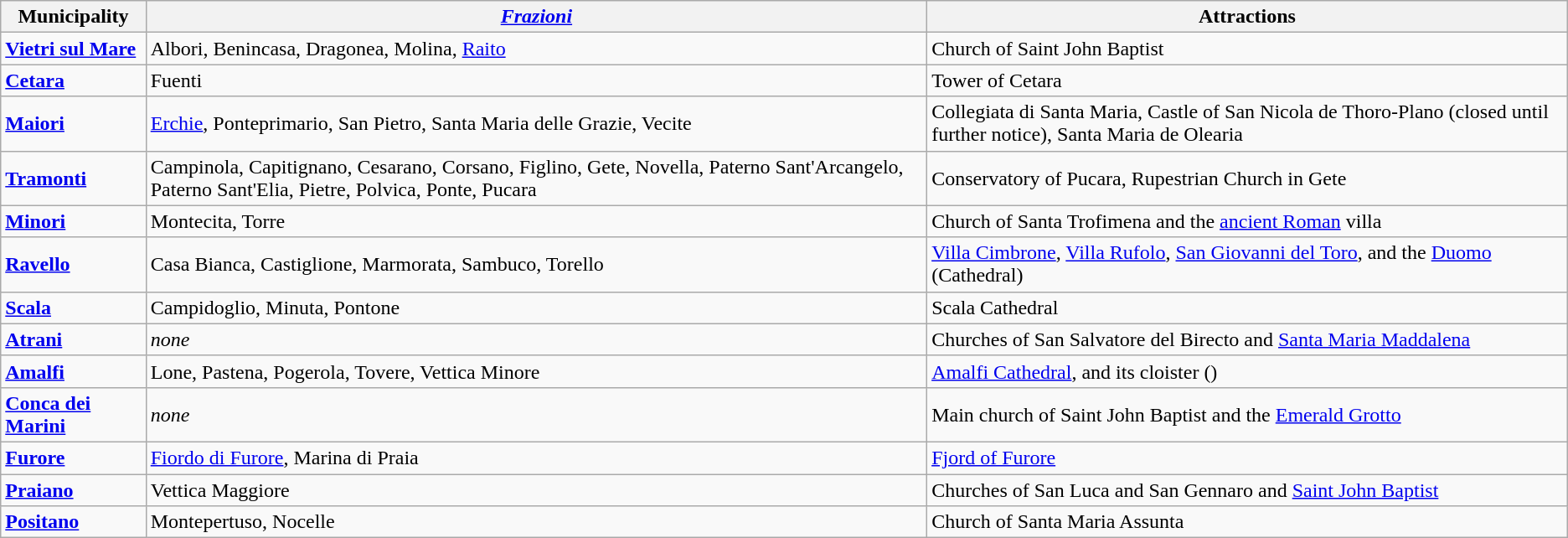<table class="wikitable sortable">
<tr>
<th>Municipality</th>
<th><em><a href='#'>Frazioni</a></em></th>
<th>Attractions</th>
</tr>
<tr>
<td><strong><a href='#'>Vietri sul Mare</a></strong></td>
<td>Albori, Benincasa, Dragonea, Molina, <a href='#'>Raito</a></td>
<td>Church of Saint John Baptist</td>
</tr>
<tr>
<td><strong><a href='#'>Cetara</a></strong></td>
<td>Fuenti</td>
<td>Tower of Cetara</td>
</tr>
<tr>
<td><strong><a href='#'>Maiori</a></strong></td>
<td><a href='#'>Erchie</a>, Ponteprimario, San Pietro, Santa Maria delle Grazie, Vecite</td>
<td>Collegiata di Santa Maria, Castle of San Nicola de Thoro-Plano (closed until further notice), Santa Maria de Olearia</td>
</tr>
<tr>
<td><strong><a href='#'>Tramonti</a></strong></td>
<td>Campinola, Capitignano, Cesarano, Corsano, Figlino, Gete, Novella, Paterno Sant'Arcangelo, Paterno Sant'Elia, Pietre, Polvica, Ponte, Pucara</td>
<td>Conservatory of Pucara, Rupestrian Church in Gete</td>
</tr>
<tr>
<td><strong><a href='#'>Minori</a></strong></td>
<td>Montecita, Torre</td>
<td>Church of Santa Trofimena and the <a href='#'>ancient Roman</a> villa</td>
</tr>
<tr>
<td><strong><a href='#'>Ravello</a></strong></td>
<td>Casa Bianca, Castiglione, Marmorata, Sambuco, Torello</td>
<td><a href='#'>Villa Cimbrone</a>, <a href='#'>Villa Rufolo</a>, <a href='#'>San Giovanni del Toro</a>, and the <a href='#'>Duomo</a> (Cathedral)</td>
</tr>
<tr>
<td><strong><a href='#'>Scala</a></strong></td>
<td>Campidoglio, Minuta, Pontone</td>
<td>Scala Cathedral</td>
</tr>
<tr>
<td><strong><a href='#'>Atrani</a></strong></td>
<td><em>none</em></td>
<td>Churches of San Salvatore del Birecto and <a href='#'>Santa Maria Maddalena</a></td>
</tr>
<tr>
<td><strong><a href='#'>Amalfi</a></strong></td>
<td>Lone, Pastena, Pogerola, Tovere, Vettica Minore</td>
<td><a href='#'>Amalfi Cathedral</a>, and its cloister ()</td>
</tr>
<tr>
<td><strong><a href='#'>Conca dei Marini</a></strong></td>
<td><em>none</em></td>
<td>Main church of Saint John Baptist and the <a href='#'>Emerald Grotto</a></td>
</tr>
<tr>
<td><strong><a href='#'>Furore</a></strong></td>
<td><a href='#'>Fiordo di Furore</a>, Marina di Praia</td>
<td><a href='#'>Fjord of Furore</a></td>
</tr>
<tr>
<td><strong><a href='#'>Praiano</a></strong></td>
<td>Vettica Maggiore</td>
<td>Churches of San Luca and San Gennaro and <a href='#'>Saint John Baptist</a></td>
</tr>
<tr>
<td><strong><a href='#'>Positano</a></strong></td>
<td>Montepertuso, Nocelle</td>
<td>Church of Santa Maria Assunta</td>
</tr>
</table>
